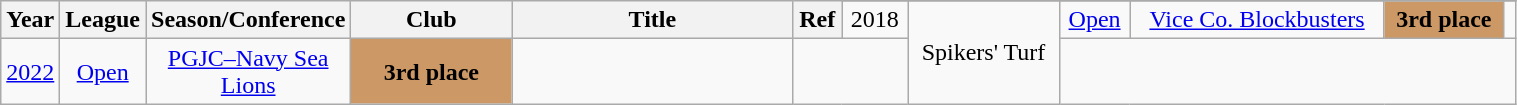<table class="wikitable sortable" style="text-align:center" width="80%">
<tr>
<th style="width:5px;" rowspan="2">Year</th>
<th style="width:25px;" rowspan="2">League</th>
<th style="width:100px;" rowspan="2">Season/Conference</th>
<th style="width:100px;" rowspan="2">Club</th>
<th style="width:180px;" rowspan="2">Title</th>
<th style="width:25px;" rowspan="2">Ref</th>
</tr>
<tr align=center>
<td>2018</td>
<td rowspan=2>Spikers' Turf</td>
<td><a href='#'>Open</a></td>
<td><a href='#'>Vice Co. Blockbusters</a></td>
<td style="background:#cc9966;"><strong>3rd place</strong></td>
<td></td>
</tr>
<tr align=center>
<td><a href='#'>2022</a></td>
<td><a href='#'>Open</a></td>
<td><a href='#'>PGJC–Navy Sea Lions</a></td>
<td bgcolor=#cc9966><strong>3rd place</strong></td>
<td></td>
</tr>
</table>
